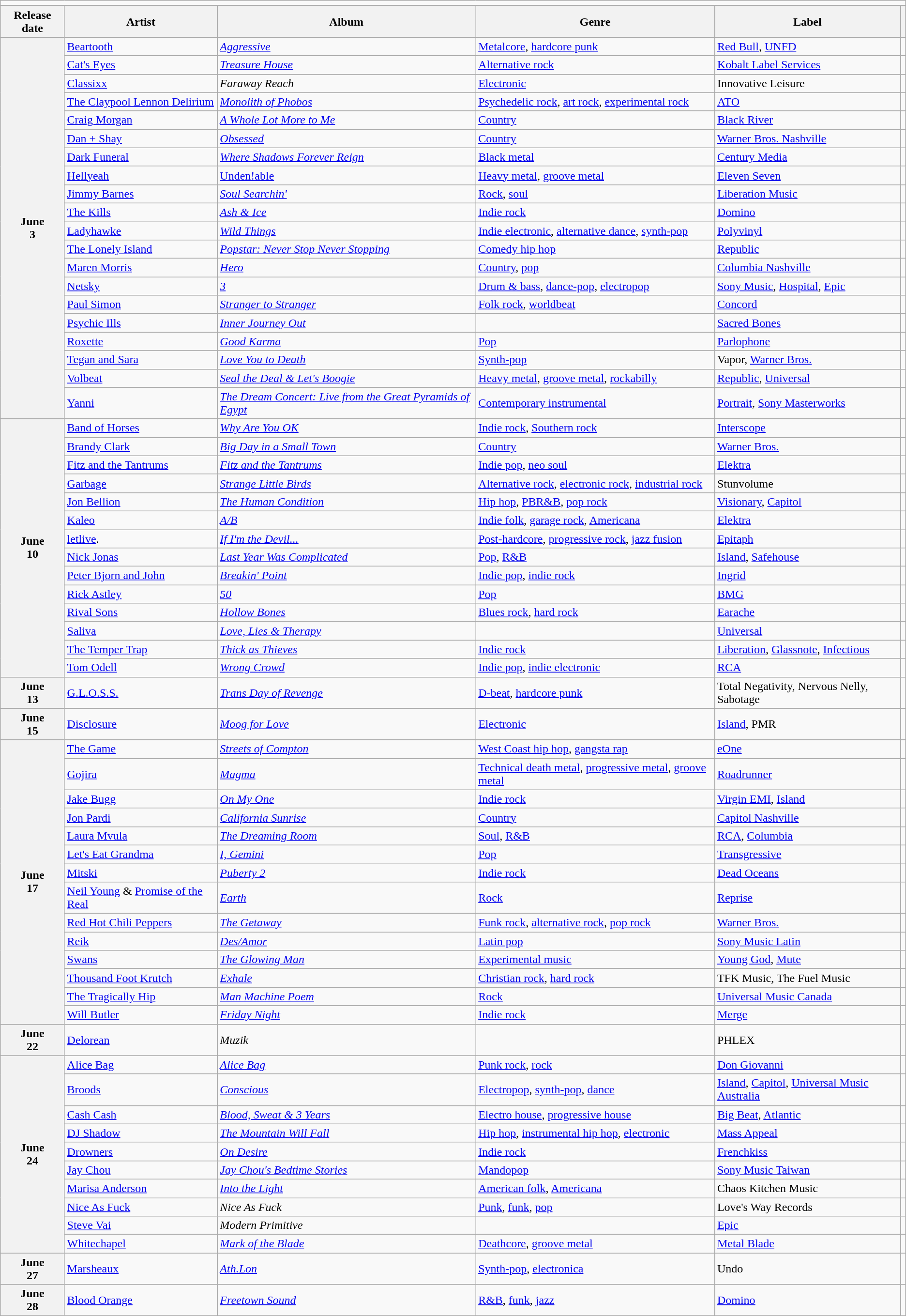<table class="wikitable plainrowheaders">
<tr>
<td colspan="6" style="text-align:center;"></td>
</tr>
<tr>
<th scope="col">Release date</th>
<th scope="col">Artist</th>
<th scope="col">Album</th>
<th scope="col">Genre</th>
<th scope="col">Label</th>
<th scope="col"></th>
</tr>
<tr>
<th scope="row" rowspan="20" style="text-align:center;">June<br>3</th>
<td><a href='#'>Beartooth</a></td>
<td><em><a href='#'>Aggressive</a></em></td>
<td><a href='#'>Metalcore</a>, <a href='#'>hardcore punk</a></td>
<td><a href='#'>Red Bull</a>, <a href='#'>UNFD</a></td>
<td></td>
</tr>
<tr>
<td><a href='#'>Cat's Eyes</a></td>
<td><em><a href='#'>Treasure House</a></em></td>
<td><a href='#'>Alternative rock</a></td>
<td><a href='#'>Kobalt Label Services</a></td>
<td></td>
</tr>
<tr>
<td><a href='#'>Classixx</a></td>
<td><em>Faraway Reach</em></td>
<td><a href='#'>Electronic</a></td>
<td>Innovative Leisure</td>
<td></td>
</tr>
<tr>
<td><a href='#'>The Claypool Lennon Delirium</a></td>
<td><em><a href='#'>Monolith of Phobos</a></em></td>
<td><a href='#'>Psychedelic rock</a>, <a href='#'>art rock</a>, <a href='#'>experimental rock</a></td>
<td><a href='#'>ATO</a></td>
<td></td>
</tr>
<tr>
<td><a href='#'>Craig Morgan</a></td>
<td><em><a href='#'>A Whole Lot More to Me</a></em></td>
<td><a href='#'>Country</a></td>
<td><a href='#'>Black River</a></td>
<td></td>
</tr>
<tr>
<td><a href='#'>Dan + Shay</a></td>
<td><em><a href='#'>Obsessed</a></em></td>
<td><a href='#'>Country</a></td>
<td><a href='#'>Warner Bros. Nashville</a></td>
<td></td>
</tr>
<tr>
<td><a href='#'>Dark Funeral</a></td>
<td><em><a href='#'>Where Shadows Forever Reign</a></em></td>
<td><a href='#'>Black metal</a></td>
<td><a href='#'>Century Media</a></td>
<td></td>
</tr>
<tr>
<td><a href='#'>Hellyeah</a></td>
<td><a href='#'>Unden!able</a></td>
<td><a href='#'>Heavy metal</a>, <a href='#'>groove metal</a></td>
<td><a href='#'>Eleven Seven</a></td>
<td></td>
</tr>
<tr>
<td><a href='#'>Jimmy Barnes</a></td>
<td><em><a href='#'>Soul Searchin'</a></em></td>
<td><a href='#'>Rock</a>, <a href='#'>soul</a></td>
<td><a href='#'>Liberation Music</a></td>
<td></td>
</tr>
<tr>
<td><a href='#'>The Kills</a></td>
<td><em><a href='#'>Ash & Ice</a></em></td>
<td><a href='#'>Indie rock</a></td>
<td><a href='#'>Domino</a></td>
<td></td>
</tr>
<tr>
<td><a href='#'>Ladyhawke</a></td>
<td><em><a href='#'>Wild Things</a></em></td>
<td><a href='#'>Indie electronic</a>, <a href='#'>alternative dance</a>, <a href='#'>synth-pop</a></td>
<td><a href='#'>Polyvinyl</a></td>
<td></td>
</tr>
<tr>
<td><a href='#'>The Lonely Island</a></td>
<td><em><a href='#'>Popstar: Never Stop Never Stopping</a></em></td>
<td><a href='#'>Comedy hip hop</a></td>
<td><a href='#'>Republic</a></td>
<td></td>
</tr>
<tr>
<td><a href='#'>Maren Morris</a></td>
<td><em><a href='#'>Hero</a></em></td>
<td><a href='#'>Country</a>, <a href='#'>pop</a></td>
<td><a href='#'>Columbia Nashville</a></td>
<td></td>
</tr>
<tr>
<td><a href='#'>Netsky</a></td>
<td><em><a href='#'>3</a></em></td>
<td><a href='#'>Drum & bass</a>, <a href='#'>dance-pop</a>, <a href='#'>electropop</a></td>
<td><a href='#'>Sony Music</a>, <a href='#'>Hospital</a>, <a href='#'>Epic</a></td>
<td></td>
</tr>
<tr>
<td><a href='#'>Paul Simon</a></td>
<td><em><a href='#'>Stranger to Stranger</a></em></td>
<td><a href='#'>Folk rock</a>, <a href='#'>worldbeat</a></td>
<td><a href='#'>Concord</a></td>
<td></td>
</tr>
<tr>
<td><a href='#'>Psychic Ills</a></td>
<td><em><a href='#'>Inner Journey Out</a></em></td>
<td></td>
<td><a href='#'>Sacred Bones</a></td>
<td></td>
</tr>
<tr>
<td><a href='#'>Roxette</a></td>
<td><em><a href='#'>Good Karma</a></em></td>
<td><a href='#'>Pop</a></td>
<td><a href='#'>Parlophone</a></td>
<td></td>
</tr>
<tr>
<td><a href='#'>Tegan and Sara</a></td>
<td><em><a href='#'>Love You to Death</a></em></td>
<td><a href='#'>Synth-pop</a></td>
<td>Vapor, <a href='#'>Warner Bros.</a></td>
<td></td>
</tr>
<tr>
<td><a href='#'>Volbeat</a></td>
<td><em><a href='#'>Seal the Deal & Let's Boogie</a></em></td>
<td><a href='#'>Heavy metal</a>, <a href='#'>groove metal</a>, <a href='#'>rockabilly</a></td>
<td><a href='#'>Republic</a>, <a href='#'>Universal</a></td>
<td></td>
</tr>
<tr>
<td><a href='#'>Yanni</a></td>
<td><em><a href='#'>The Dream Concert: Live from the Great Pyramids of Egypt</a></em></td>
<td><a href='#'>Contemporary instrumental</a></td>
<td><a href='#'>Portrait</a>, <a href='#'>Sony Masterworks</a></td>
<td></td>
</tr>
<tr>
<th scope="row" rowspan="14" style="text-align:center;">June<br>10</th>
<td><a href='#'>Band of Horses</a></td>
<td><em><a href='#'>Why Are You OK</a></em></td>
<td><a href='#'>Indie rock</a>, <a href='#'>Southern rock</a></td>
<td><a href='#'>Interscope</a></td>
<td></td>
</tr>
<tr>
<td><a href='#'>Brandy Clark</a></td>
<td><em><a href='#'>Big Day in a Small Town</a></em></td>
<td><a href='#'>Country</a></td>
<td><a href='#'>Warner Bros.</a></td>
<td></td>
</tr>
<tr>
<td><a href='#'>Fitz and the Tantrums</a></td>
<td><em><a href='#'>Fitz and the Tantrums</a></em></td>
<td><a href='#'>Indie pop</a>, <a href='#'>neo soul</a></td>
<td><a href='#'>Elektra</a></td>
<td></td>
</tr>
<tr>
<td><a href='#'>Garbage</a></td>
<td><em><a href='#'>Strange Little Birds</a></em></td>
<td><a href='#'>Alternative rock</a>, <a href='#'>electronic rock</a>, <a href='#'>industrial rock</a></td>
<td>Stunvolume</td>
<td></td>
</tr>
<tr>
<td><a href='#'>Jon Bellion</a></td>
<td><em><a href='#'>The Human Condition</a></em></td>
<td><a href='#'>Hip hop</a>, <a href='#'>PBR&B</a>, <a href='#'>pop rock</a></td>
<td><a href='#'>Visionary</a>, <a href='#'>Capitol</a></td>
<td></td>
</tr>
<tr>
<td><a href='#'>Kaleo</a></td>
<td><em><a href='#'>A/B</a></em></td>
<td><a href='#'>Indie folk</a>, <a href='#'>garage rock</a>, <a href='#'>Americana</a></td>
<td><a href='#'>Elektra</a></td>
<td></td>
</tr>
<tr>
<td><a href='#'>letlive</a>.</td>
<td><em><a href='#'>If I'm the Devil...</a></em></td>
<td><a href='#'>Post-hardcore</a>, <a href='#'>progressive rock</a>, <a href='#'>jazz fusion</a></td>
<td><a href='#'>Epitaph</a></td>
<td></td>
</tr>
<tr>
<td><a href='#'>Nick Jonas</a></td>
<td><em><a href='#'>Last Year Was Complicated</a></em></td>
<td><a href='#'>Pop</a>, <a href='#'>R&B</a></td>
<td><a href='#'>Island</a>, <a href='#'>Safehouse</a></td>
<td></td>
</tr>
<tr>
<td><a href='#'>Peter Bjorn and John</a></td>
<td><em><a href='#'>Breakin' Point</a></em></td>
<td><a href='#'>Indie pop</a>, <a href='#'>indie rock</a></td>
<td><a href='#'>Ingrid</a></td>
<td></td>
</tr>
<tr>
<td><a href='#'>Rick Astley</a></td>
<td><em><a href='#'>50</a></em></td>
<td><a href='#'>Pop</a></td>
<td><a href='#'>BMG</a></td>
<td></td>
</tr>
<tr>
<td><a href='#'>Rival Sons</a></td>
<td><em><a href='#'>Hollow Bones</a></em></td>
<td><a href='#'>Blues rock</a>, <a href='#'>hard rock</a></td>
<td><a href='#'>Earache</a></td>
<td></td>
</tr>
<tr>
<td><a href='#'>Saliva</a></td>
<td><em><a href='#'>Love, Lies & Therapy</a></em></td>
<td></td>
<td><a href='#'>Universal</a></td>
<td></td>
</tr>
<tr>
<td><a href='#'>The Temper Trap</a></td>
<td><em><a href='#'>Thick as Thieves</a></em></td>
<td><a href='#'>Indie rock</a></td>
<td><a href='#'>Liberation</a>, <a href='#'>Glassnote</a>, <a href='#'>Infectious</a></td>
<td></td>
</tr>
<tr>
<td><a href='#'>Tom Odell</a></td>
<td><em><a href='#'>Wrong Crowd</a></em></td>
<td><a href='#'>Indie pop</a>, <a href='#'>indie electronic</a></td>
<td><a href='#'>RCA</a></td>
<td></td>
</tr>
<tr>
<th scope="row" style="text-align:center;">June<br>13</th>
<td><a href='#'>G.L.O.S.S.</a></td>
<td><em><a href='#'>Trans Day of Revenge</a></em></td>
<td><a href='#'>D-beat</a>, <a href='#'>hardcore punk</a></td>
<td>Total Negativity, Nervous Nelly, Sabotage</td>
<td></td>
</tr>
<tr>
<th scope="row" style="text-align:center;">June<br>15</th>
<td><a href='#'>Disclosure</a></td>
<td><em><a href='#'>Moog for Love</a></em></td>
<td><a href='#'>Electronic</a></td>
<td><a href='#'>Island</a>, PMR</td>
<td></td>
</tr>
<tr>
<th scope="row" rowspan="14" style="text-align:center;">June<br>17</th>
<td><a href='#'>The Game</a></td>
<td><em><a href='#'>Streets of Compton</a></em></td>
<td><a href='#'>West Coast hip hop</a>, <a href='#'>gangsta rap</a></td>
<td><a href='#'>eOne</a></td>
<td></td>
</tr>
<tr>
<td><a href='#'>Gojira</a></td>
<td><em><a href='#'>Magma</a></em></td>
<td><a href='#'>Technical death metal</a>, <a href='#'>progressive metal</a>, <a href='#'>groove metal</a></td>
<td><a href='#'>Roadrunner</a></td>
<td></td>
</tr>
<tr>
<td><a href='#'>Jake Bugg</a></td>
<td><em><a href='#'>On My One</a></em></td>
<td><a href='#'>Indie rock</a></td>
<td><a href='#'>Virgin EMI</a>, <a href='#'>Island</a></td>
<td></td>
</tr>
<tr>
<td><a href='#'>Jon Pardi</a></td>
<td><em><a href='#'>California Sunrise</a></em></td>
<td><a href='#'>Country</a></td>
<td><a href='#'>Capitol Nashville</a></td>
<td></td>
</tr>
<tr>
<td><a href='#'>Laura Mvula</a></td>
<td><em><a href='#'>The Dreaming Room</a></em></td>
<td><a href='#'>Soul</a>, <a href='#'>R&B</a></td>
<td><a href='#'>RCA</a>, <a href='#'>Columbia</a></td>
<td></td>
</tr>
<tr>
<td><a href='#'>Let's Eat Grandma</a></td>
<td><em><a href='#'>I, Gemini</a></em></td>
<td><a href='#'>Pop</a></td>
<td><a href='#'>Transgressive</a></td>
<td></td>
</tr>
<tr>
<td><a href='#'>Mitski</a></td>
<td><em><a href='#'>Puberty 2</a></em></td>
<td><a href='#'>Indie rock</a></td>
<td><a href='#'>Dead Oceans</a></td>
<td></td>
</tr>
<tr>
<td><a href='#'>Neil Young</a> & <a href='#'>Promise of the Real</a></td>
<td><em><a href='#'>Earth</a></em></td>
<td><a href='#'>Rock</a></td>
<td><a href='#'>Reprise</a></td>
<td></td>
</tr>
<tr>
<td><a href='#'>Red Hot Chili Peppers</a></td>
<td><em><a href='#'>The Getaway</a></em></td>
<td><a href='#'>Funk rock</a>, <a href='#'>alternative rock</a>, <a href='#'>pop rock</a></td>
<td><a href='#'>Warner Bros.</a></td>
<td></td>
</tr>
<tr>
<td><a href='#'>Reik</a></td>
<td><em><a href='#'>Des/Amor</a></em></td>
<td><a href='#'>Latin pop</a></td>
<td><a href='#'>Sony Music Latin</a></td>
<td></td>
</tr>
<tr>
<td><a href='#'>Swans</a></td>
<td><em><a href='#'>The Glowing Man</a></em></td>
<td><a href='#'>Experimental music</a></td>
<td><a href='#'>Young God</a>, <a href='#'>Mute</a></td>
<td></td>
</tr>
<tr>
<td><a href='#'>Thousand Foot Krutch</a></td>
<td><em><a href='#'>Exhale</a></em></td>
<td><a href='#'>Christian rock</a>, <a href='#'>hard rock</a></td>
<td>TFK Music, The Fuel Music</td>
<td></td>
</tr>
<tr>
<td><a href='#'>The Tragically Hip</a></td>
<td><em><a href='#'>Man Machine Poem</a></em></td>
<td><a href='#'>Rock</a></td>
<td><a href='#'>Universal Music Canada</a></td>
<td></td>
</tr>
<tr>
<td><a href='#'>Will Butler</a></td>
<td><em><a href='#'>Friday Night</a></em></td>
<td><a href='#'>Indie rock</a></td>
<td><a href='#'>Merge</a></td>
<td></td>
</tr>
<tr>
<th scope="row" style="text-align:center;">June<br>22</th>
<td><a href='#'>Delorean</a></td>
<td><em>Muzik</em></td>
<td></td>
<td>PHLEX</td>
<td></td>
</tr>
<tr>
<th scope="row" rowspan="10" style="text-align:center;">June<br>24</th>
<td><a href='#'>Alice Bag</a></td>
<td><em><a href='#'>Alice Bag</a></em></td>
<td><a href='#'>Punk rock</a>, <a href='#'>rock</a></td>
<td><a href='#'>Don Giovanni</a></td>
<td></td>
</tr>
<tr>
<td><a href='#'>Broods</a></td>
<td><em><a href='#'>Conscious</a></em></td>
<td><a href='#'>Electropop</a>, <a href='#'>synth-pop</a>, <a href='#'>dance</a></td>
<td><a href='#'>Island</a>, <a href='#'>Capitol</a>, <a href='#'>Universal Music Australia</a></td>
<td></td>
</tr>
<tr>
<td><a href='#'>Cash Cash</a></td>
<td><em><a href='#'>Blood, Sweat & 3 Years</a></em></td>
<td><a href='#'>Electro house</a>, <a href='#'>progressive house</a></td>
<td><a href='#'>Big Beat</a>, <a href='#'>Atlantic</a></td>
<td></td>
</tr>
<tr>
<td><a href='#'>DJ Shadow</a></td>
<td><em><a href='#'>The Mountain Will Fall</a></em></td>
<td><a href='#'>Hip hop</a>, <a href='#'>instrumental hip hop</a>, <a href='#'>electronic</a></td>
<td><a href='#'>Mass Appeal</a></td>
<td></td>
</tr>
<tr>
<td><a href='#'>Drowners</a></td>
<td><em><a href='#'>On Desire</a></em></td>
<td><a href='#'>Indie rock</a></td>
<td><a href='#'>Frenchkiss</a></td>
<td></td>
</tr>
<tr>
<td><a href='#'>Jay Chou</a></td>
<td><em><a href='#'>Jay Chou's Bedtime Stories</a></em></td>
<td><a href='#'>Mandopop</a></td>
<td><a href='#'>Sony Music Taiwan</a></td>
<td></td>
</tr>
<tr>
<td><a href='#'>Marisa Anderson</a></td>
<td><em><a href='#'>Into the Light</a></em></td>
<td><a href='#'>American folk</a>, <a href='#'>Americana</a></td>
<td>Chaos Kitchen Music</td>
<td></td>
</tr>
<tr>
<td><a href='#'>Nice As Fuck</a></td>
<td><em>Nice As Fuck</em></td>
<td><a href='#'>Punk</a>, <a href='#'>funk</a>, <a href='#'>pop</a></td>
<td>Love's Way Records</td>
<td></td>
</tr>
<tr>
<td><a href='#'>Steve Vai</a></td>
<td><em>Modern Primitive</em></td>
<td></td>
<td><a href='#'>Epic</a></td>
<td></td>
</tr>
<tr>
<td><a href='#'>Whitechapel</a></td>
<td><em><a href='#'>Mark of the Blade</a></em></td>
<td><a href='#'>Deathcore</a>, <a href='#'>groove metal</a></td>
<td><a href='#'>Metal Blade</a></td>
<td></td>
</tr>
<tr>
<th scope="row" style="text-align:center;">June<br>27</th>
<td><a href='#'>Marsheaux</a></td>
<td><em><a href='#'>Ath.Lon</a></em></td>
<td><a href='#'>Synth-pop</a>, <a href='#'>electronica</a></td>
<td>Undo</td>
<td></td>
</tr>
<tr>
<th scope="row" style="text-align:center;">June<br>28</th>
<td><a href='#'>Blood Orange</a></td>
<td><em><a href='#'>Freetown Sound</a></em></td>
<td><a href='#'>R&B</a>, <a href='#'>funk</a>, <a href='#'>jazz</a></td>
<td><a href='#'>Domino</a></td>
<td></td>
</tr>
</table>
